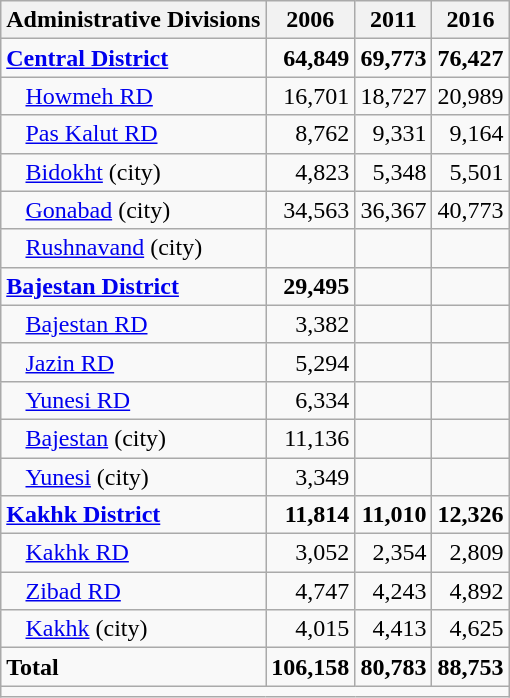<table class="wikitable">
<tr>
<th>Administrative Divisions</th>
<th>2006</th>
<th>2011</th>
<th>2016</th>
</tr>
<tr>
<td><strong><a href='#'>Central District</a></strong></td>
<td style="text-align: right;"><strong>64,849</strong></td>
<td style="text-align: right;"><strong>69,773</strong></td>
<td style="text-align: right;"><strong>76,427</strong></td>
</tr>
<tr>
<td style="padding-left: 1em;"><a href='#'>Howmeh RD</a></td>
<td style="text-align: right;">16,701</td>
<td style="text-align: right;">18,727</td>
<td style="text-align: right;">20,989</td>
</tr>
<tr>
<td style="padding-left: 1em;"><a href='#'>Pas Kalut RD</a></td>
<td style="text-align: right;">8,762</td>
<td style="text-align: right;">9,331</td>
<td style="text-align: right;">9,164</td>
</tr>
<tr>
<td style="padding-left: 1em;"><a href='#'>Bidokht</a> (city)</td>
<td style="text-align: right;">4,823</td>
<td style="text-align: right;">5,348</td>
<td style="text-align: right;">5,501</td>
</tr>
<tr>
<td style="padding-left: 1em;"><a href='#'>Gonabad</a> (city)</td>
<td style="text-align: right;">34,563</td>
<td style="text-align: right;">36,367</td>
<td style="text-align: right;">40,773</td>
</tr>
<tr>
<td style="padding-left: 1em;"><a href='#'>Rushnavand</a> (city)</td>
<td style="text-align: right;"></td>
<td style="text-align: right;"></td>
<td style="text-align: right;"></td>
</tr>
<tr>
<td><strong><a href='#'>Bajestan District</a></strong></td>
<td style="text-align: right;"><strong>29,495</strong></td>
<td style="text-align: right;"></td>
<td style="text-align: right;"></td>
</tr>
<tr>
<td style="padding-left: 1em;"><a href='#'>Bajestan RD</a></td>
<td style="text-align: right;">3,382</td>
<td style="text-align: right;"></td>
<td style="text-align: right;"></td>
</tr>
<tr>
<td style="padding-left: 1em;"><a href='#'>Jazin RD</a></td>
<td style="text-align: right;">5,294</td>
<td style="text-align: right;"></td>
<td style="text-align: right;"></td>
</tr>
<tr>
<td style="padding-left: 1em;"><a href='#'>Yunesi RD</a></td>
<td style="text-align: right;">6,334</td>
<td style="text-align: right;"></td>
<td style="text-align: right;"></td>
</tr>
<tr>
<td style="padding-left: 1em;"><a href='#'>Bajestan</a> (city)</td>
<td style="text-align: right;">11,136</td>
<td style="text-align: right;"></td>
<td style="text-align: right;"></td>
</tr>
<tr>
<td style="padding-left: 1em;"><a href='#'>Yunesi</a> (city)</td>
<td style="text-align: right;">3,349</td>
<td style="text-align: right;"></td>
<td style="text-align: right;"></td>
</tr>
<tr>
<td><strong><a href='#'>Kakhk District</a></strong></td>
<td style="text-align: right;"><strong>11,814</strong></td>
<td style="text-align: right;"><strong>11,010</strong></td>
<td style="text-align: right;"><strong>12,326</strong></td>
</tr>
<tr>
<td style="padding-left: 1em;"><a href='#'>Kakhk RD</a></td>
<td style="text-align: right;">3,052</td>
<td style="text-align: right;">2,354</td>
<td style="text-align: right;">2,809</td>
</tr>
<tr>
<td style="padding-left: 1em;"><a href='#'>Zibad RD</a></td>
<td style="text-align: right;">4,747</td>
<td style="text-align: right;">4,243</td>
<td style="text-align: right;">4,892</td>
</tr>
<tr>
<td style="padding-left: 1em;"><a href='#'>Kakhk</a> (city)</td>
<td style="text-align: right;">4,015</td>
<td style="text-align: right;">4,413</td>
<td style="text-align: right;">4,625</td>
</tr>
<tr>
<td><strong>Total</strong></td>
<td style="text-align: right;"><strong>106,158</strong></td>
<td style="text-align: right;"><strong>80,783</strong></td>
<td style="text-align: right;"><strong>88,753</strong></td>
</tr>
<tr>
<td colspan=4></td>
</tr>
</table>
